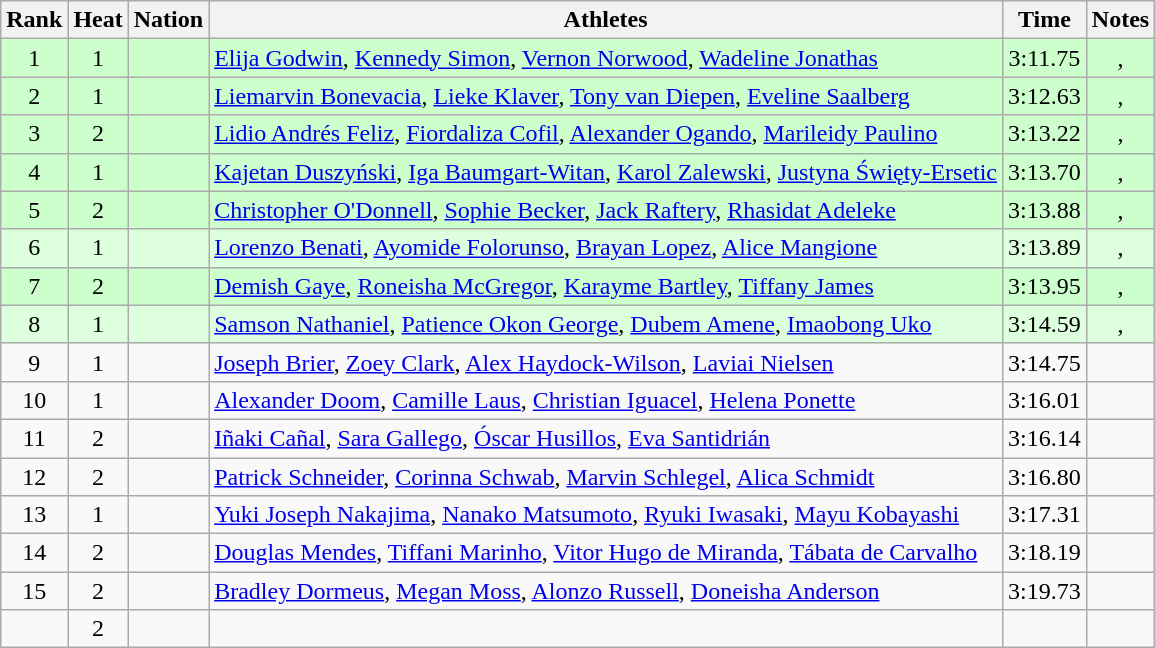<table class="wikitable sortable" style="text-align:center">
<tr>
<th scope="col">Rank</th>
<th scope="col">Heat</th>
<th scope="col">Nation</th>
<th scope="col">Athletes</th>
<th scope="col">Time</th>
<th scope="col">Notes</th>
</tr>
<tr bgcolor=ccffcc>
<td>1</td>
<td>1</td>
<td align=left></td>
<td align=left><a href='#'>Elija Godwin</a>, <a href='#'>Kennedy Simon</a>, <a href='#'>Vernon Norwood</a>, <a href='#'>Wadeline Jonathas</a></td>
<td>3:11.75</td>
<td>, </td>
</tr>
<tr bgcolor=ccffcc>
<td>2</td>
<td>1</td>
<td align=left></td>
<td align=left><a href='#'>Liemarvin Bonevacia</a>, <a href='#'>Lieke Klaver</a>, <a href='#'>Tony van Diepen</a>, <a href='#'>Eveline Saalberg</a></td>
<td>3:12.63</td>
<td>, </td>
</tr>
<tr bgcolor=ccffcc>
<td>3</td>
<td>2</td>
<td align=left></td>
<td align=left><a href='#'>Lidio Andrés Feliz</a>, <a href='#'>Fiordaliza Cofil</a>, <a href='#'>Alexander Ogando</a>, <a href='#'>Marileidy Paulino</a></td>
<td>3:13.22</td>
<td>, </td>
</tr>
<tr bgcolor=ccffcc>
<td>4</td>
<td>1</td>
<td align=left></td>
<td align=left><a href='#'>Kajetan Duszyński</a>, <a href='#'>Iga Baumgart-Witan</a>, <a href='#'>Karol Zalewski</a>, <a href='#'>Justyna Święty-Ersetic</a></td>
<td>3:13.70</td>
<td>, </td>
</tr>
<tr bgcolor=ccffcc>
<td>5</td>
<td>2</td>
<td align=left></td>
<td align=left><a href='#'>Christopher O'Donnell</a>, <a href='#'>Sophie Becker</a>, <a href='#'>Jack Raftery</a>, <a href='#'>Rhasidat Adeleke</a></td>
<td>3:13.88</td>
<td>, </td>
</tr>
<tr bgcolor=ddffdd>
<td>6</td>
<td>1</td>
<td align=left></td>
<td align=left><a href='#'>Lorenzo Benati</a>, <a href='#'>Ayomide Folorunso</a>, <a href='#'>Brayan Lopez</a>, <a href='#'>Alice Mangione</a></td>
<td>3:13.89</td>
<td>, </td>
</tr>
<tr bgcolor=ccffcc>
<td>7</td>
<td>2</td>
<td align=left></td>
<td align=left><a href='#'>Demish Gaye</a>, <a href='#'>Roneisha McGregor</a>, <a href='#'>Karayme Bartley</a>, <a href='#'>Tiffany James</a></td>
<td>3:13.95</td>
<td>, </td>
</tr>
<tr bgcolor=ddffdd>
<td>8</td>
<td>1</td>
<td align=left></td>
<td align=left><a href='#'>Samson Nathaniel</a>, <a href='#'>Patience Okon George</a>, <a href='#'>Dubem Amene</a>, <a href='#'>Imaobong Uko</a></td>
<td>3:14.59</td>
<td>, </td>
</tr>
<tr>
<td>9</td>
<td>1</td>
<td align=left></td>
<td align=left><a href='#'>Joseph Brier</a>, <a href='#'>Zoey Clark</a>, <a href='#'>Alex Haydock-Wilson</a>, <a href='#'>Laviai Nielsen</a></td>
<td>3:14.75</td>
<td></td>
</tr>
<tr>
<td>10</td>
<td>1</td>
<td align=left></td>
<td align=left><a href='#'>Alexander Doom</a>, <a href='#'>Camille Laus</a>, <a href='#'>Christian Iguacel</a>, <a href='#'>Helena Ponette</a></td>
<td>3:16.01</td>
<td></td>
</tr>
<tr>
<td>11</td>
<td>2</td>
<td align=left></td>
<td align=left><a href='#'>Iñaki Cañal</a>, <a href='#'>Sara Gallego</a>, <a href='#'>Óscar Husillos</a>, <a href='#'>Eva Santidrián</a></td>
<td>3:16.14</td>
<td></td>
</tr>
<tr>
<td>12</td>
<td>2</td>
<td align=left></td>
<td align=left><a href='#'>Patrick Schneider</a>, <a href='#'>Corinna Schwab</a>, <a href='#'>Marvin Schlegel</a>, <a href='#'>Alica Schmidt</a></td>
<td>3:16.80</td>
<td></td>
</tr>
<tr>
<td>13</td>
<td>1</td>
<td align=left></td>
<td align=left><a href='#'>Yuki Joseph Nakajima</a>, <a href='#'>Nanako Matsumoto</a>, <a href='#'>Ryuki Iwasaki</a>, <a href='#'>Mayu Kobayashi</a></td>
<td>3:17.31</td>
<td></td>
</tr>
<tr>
<td>14</td>
<td>2</td>
<td align=left></td>
<td align=left><a href='#'>Douglas Mendes</a>, <a href='#'>Tiffani Marinho</a>, <a href='#'>Vitor Hugo de Miranda</a>, <a href='#'>Tábata de Carvalho</a></td>
<td>3:18.19</td>
<td></td>
</tr>
<tr>
<td>15</td>
<td>2</td>
<td align=left></td>
<td align=left><a href='#'>Bradley Dormeus</a>, <a href='#'>Megan Moss</a>, <a href='#'>Alonzo Russell</a>, <a href='#'>Doneisha Anderson</a></td>
<td>3:19.73</td>
<td></td>
</tr>
<tr>
<td></td>
<td>2</td>
<td align=left></td>
<td align=left></td>
<td></td>
<td></td>
</tr>
</table>
